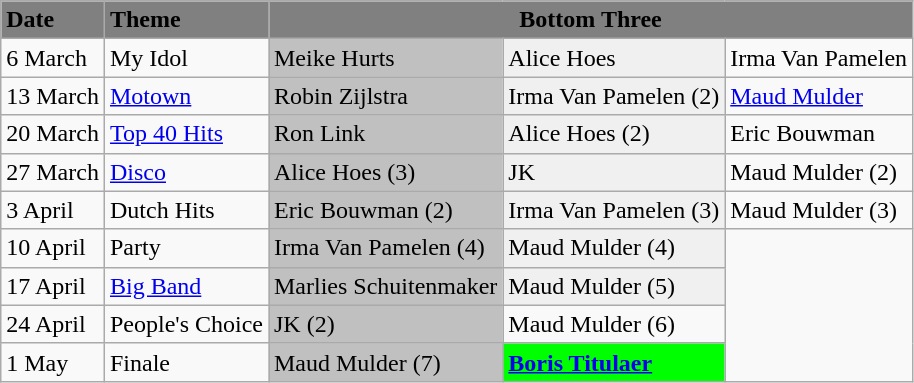<table class="wikitable">
<tr bgcolor=#808080>
<td><strong>Date</strong></td>
<td><strong>Theme</strong></td>
<td colspan=3 align="center"><strong>Bottom Three</strong></td>
</tr>
<tr>
<td>6 March</td>
<td>My Idol</td>
<td bgcolor="#C0C0C0">Meike Hurts</td>
<td bgcolor="#F0F0F0">Alice Hoes</td>
<td>Irma Van Pamelen</td>
</tr>
<tr>
<td>13 March</td>
<td><a href='#'>Motown</a></td>
<td bgcolor="#C0C0C0">Robin Zijlstra</td>
<td bgcolor="#F0F0F0">Irma Van Pamelen (2)</td>
<td><a href='#'>Maud Mulder</a></td>
</tr>
<tr>
<td>20 March</td>
<td><a href='#'>Top 40 Hits</a></td>
<td bgcolor="#C0C0C0">Ron Link</td>
<td bgcolor="#F0F0F0">Alice Hoes (2)</td>
<td>Eric Bouwman</td>
</tr>
<tr>
<td>27 March</td>
<td><a href='#'>Disco</a></td>
<td bgcolor="#C0C0C0">Alice Hoes (3)</td>
<td bgcolor="#F0F0F0">JK</td>
<td>Maud Mulder (2)</td>
</tr>
<tr>
<td>3 April</td>
<td>Dutch Hits</td>
<td bgcolor="#C0C0C0">Eric Bouwman (2)</td>
<td bgcolor="#F0F0F0">Irma Van Pamelen (3)</td>
<td>Maud Mulder (3)</td>
</tr>
<tr>
<td>10 April</td>
<td>Party</td>
<td bgcolor="#C0C0C0">Irma Van Pamelen (4)</td>
<td bgcolor="#F0F0F0">Maud Mulder (4)</td>
</tr>
<tr>
<td>17 April</td>
<td><a href='#'>Big Band</a></td>
<td bgcolor="#C0C0C0">Marlies Schuitenmaker</td>
<td bgcolor="#F0F0F0">Maud Mulder (5)</td>
</tr>
<tr>
<td>24 April</td>
<td>People's Choice</td>
<td bgcolor="#C0C0C0">JK (2)</td>
<td>Maud Mulder (6)</td>
</tr>
<tr>
<td>1 May</td>
<td>Finale</td>
<td bgcolor="#C0C0C0">Maud Mulder (7)</td>
<td bgcolor="lime"><strong><a href='#'>Boris Titulaer</a></strong></td>
</tr>
</table>
